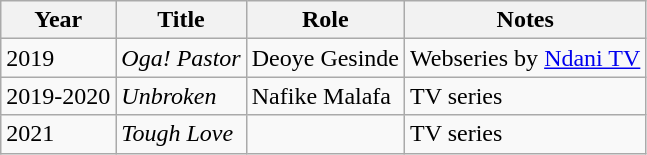<table class="wikitable">
<tr>
<th>Year</th>
<th>Title</th>
<th>Role</th>
<th>Notes</th>
</tr>
<tr>
<td>2019</td>
<td><em>Oga! Pastor</em></td>
<td>Deoye Gesinde</td>
<td>Webseries by <a href='#'>Ndani TV</a></td>
</tr>
<tr>
<td>2019-2020</td>
<td><em>Unbroken</em></td>
<td>Nafike Malafa</td>
<td>TV series</td>
</tr>
<tr>
<td>2021</td>
<td><em>Tough Love</em></td>
<td></td>
<td>TV series</td>
</tr>
</table>
